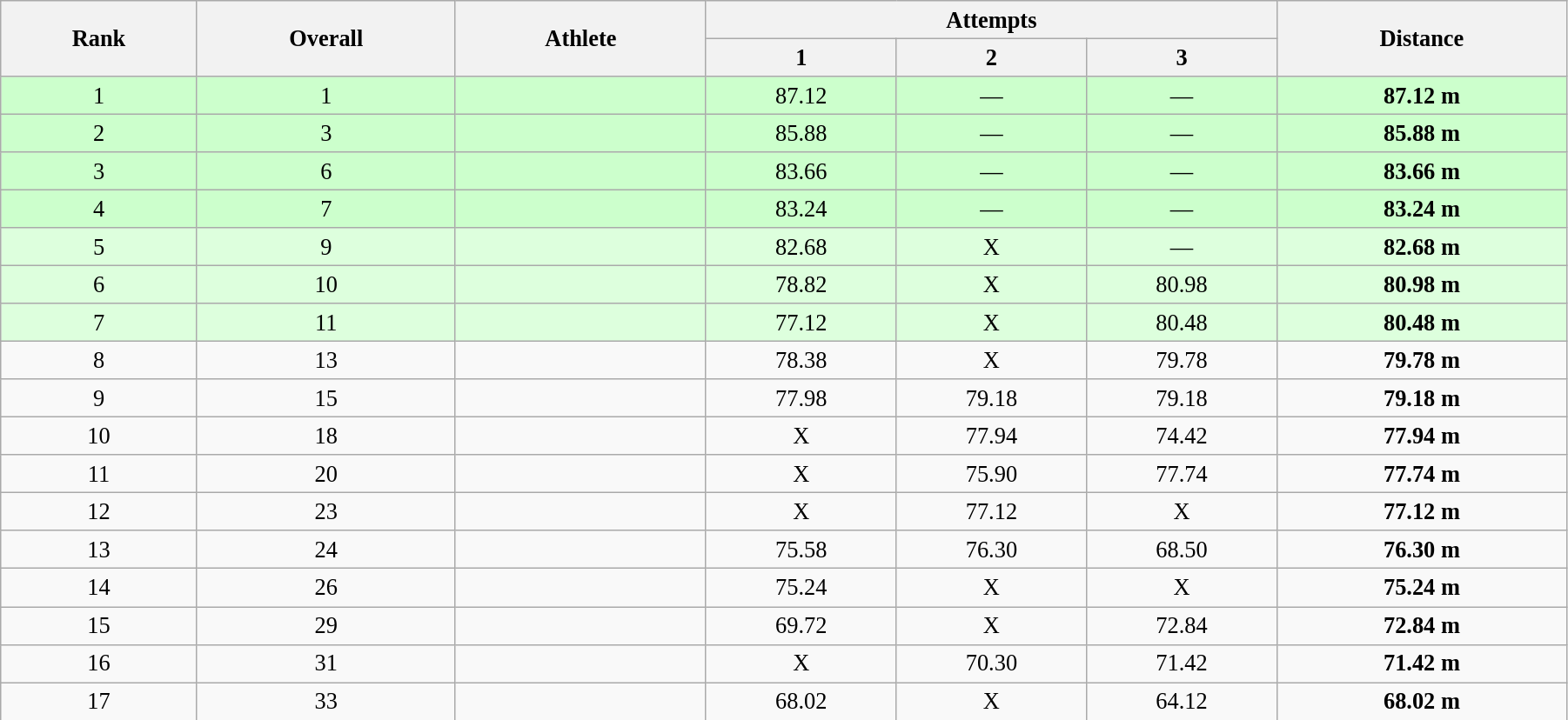<table class="wikitable" style=" text-align:center; font-size:110%;" width="95%">
<tr>
<th rowspan="2">Rank</th>
<th rowspan="2">Overall</th>
<th rowspan="2">Athlete</th>
<th colspan="3">Attempts</th>
<th rowspan="2">Distance</th>
</tr>
<tr>
<th>1</th>
<th>2</th>
<th>3</th>
</tr>
<tr style="background:#ccffcc;">
<td>1</td>
<td>1</td>
<td align=left></td>
<td>87.12</td>
<td>—</td>
<td>—</td>
<td><strong>87.12 m </strong></td>
</tr>
<tr style="background:#ccffcc;">
<td>2</td>
<td>3</td>
<td align=left></td>
<td>85.88</td>
<td>—</td>
<td>—</td>
<td><strong>85.88 m </strong></td>
</tr>
<tr style="background:#ccffcc;">
<td>3</td>
<td>6</td>
<td align=left></td>
<td>83.66</td>
<td>—</td>
<td>—</td>
<td><strong>83.66 m </strong></td>
</tr>
<tr style="background:#ccffcc;">
<td>4</td>
<td>7</td>
<td align=left></td>
<td>83.24</td>
<td>—</td>
<td>—</td>
<td><strong>83.24 m </strong></td>
</tr>
<tr style="background:#ddffdd;">
<td>5</td>
<td>9</td>
<td align=left></td>
<td>82.68</td>
<td>X</td>
<td>—</td>
<td><strong>82.68 m </strong></td>
</tr>
<tr style="background:#ddffdd;">
<td>6</td>
<td>10</td>
<td align=left></td>
<td>78.82</td>
<td>X</td>
<td>80.98</td>
<td><strong>80.98 m </strong></td>
</tr>
<tr style="background:#ddffdd;">
<td>7</td>
<td>11</td>
<td align=left></td>
<td>77.12</td>
<td>X</td>
<td>80.48</td>
<td><strong>80.48 m </strong></td>
</tr>
<tr>
<td>8</td>
<td>13</td>
<td align=left></td>
<td>78.38</td>
<td>X</td>
<td>79.78</td>
<td><strong>79.78 m </strong></td>
</tr>
<tr>
<td>9</td>
<td>15</td>
<td align=left></td>
<td>77.98</td>
<td>79.18</td>
<td>79.18</td>
<td><strong>79.18 m </strong></td>
</tr>
<tr>
<td>10</td>
<td>18</td>
<td align=left></td>
<td>X</td>
<td>77.94</td>
<td>74.42</td>
<td><strong>77.94 m </strong></td>
</tr>
<tr>
<td>11</td>
<td>20</td>
<td align=left></td>
<td>X</td>
<td>75.90</td>
<td>77.74</td>
<td><strong>77.74 m </strong></td>
</tr>
<tr>
<td>12</td>
<td>23</td>
<td align=left></td>
<td>X</td>
<td>77.12</td>
<td>X</td>
<td><strong>77.12 m </strong></td>
</tr>
<tr>
<td>13</td>
<td>24</td>
<td align=left></td>
<td>75.58</td>
<td>76.30</td>
<td>68.50</td>
<td><strong>76.30 m </strong></td>
</tr>
<tr>
<td>14</td>
<td>26</td>
<td align=left></td>
<td>75.24</td>
<td>X</td>
<td>X</td>
<td><strong>75.24 m </strong></td>
</tr>
<tr>
<td>15</td>
<td>29</td>
<td align=left></td>
<td>69.72</td>
<td>X</td>
<td>72.84</td>
<td><strong>72.84 m </strong></td>
</tr>
<tr>
<td>16</td>
<td>31</td>
<td align=left></td>
<td>X</td>
<td>70.30</td>
<td>71.42</td>
<td><strong>71.42 m </strong></td>
</tr>
<tr>
<td>17</td>
<td>33</td>
<td align=left></td>
<td>68.02</td>
<td>X</td>
<td>64.12</td>
<td><strong>68.02 m </strong></td>
</tr>
</table>
